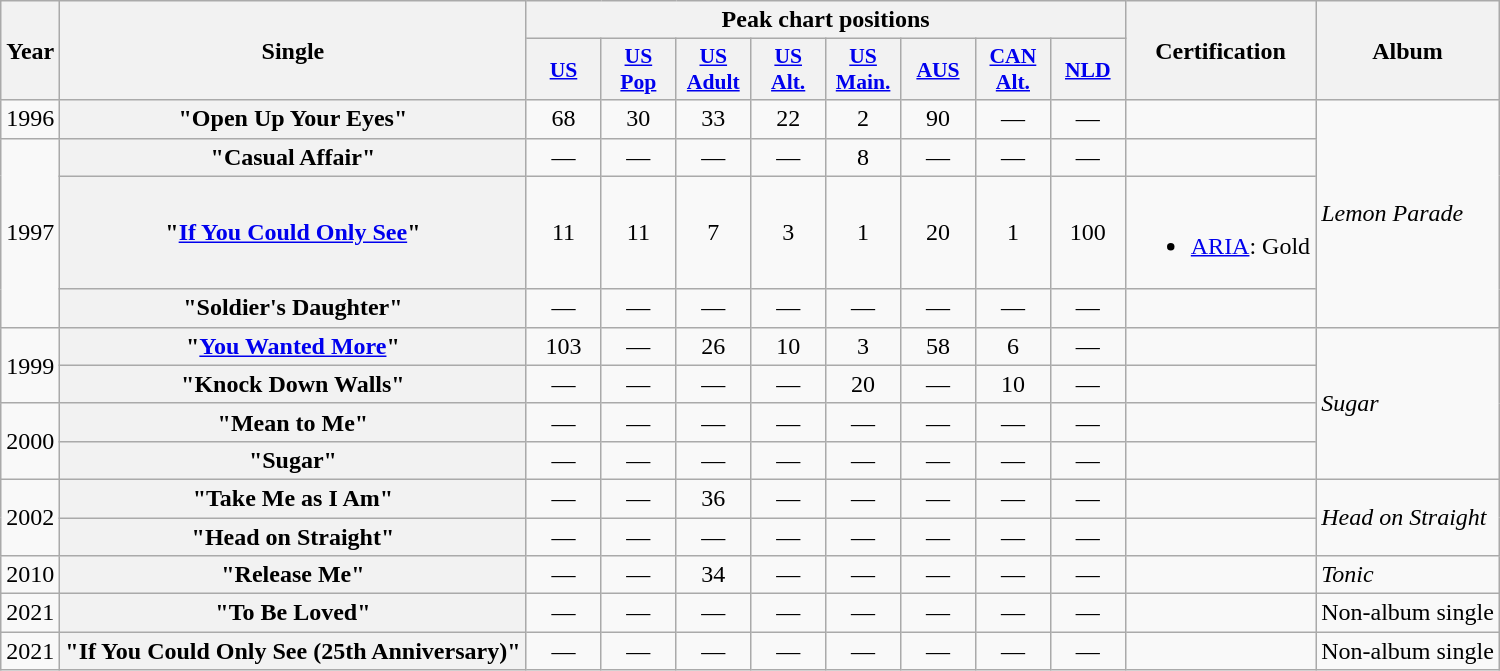<table class="wikitable plainrowheaders">
<tr>
<th scope="col" rowspan="2">Year</th>
<th scope="col" rowspan="2">Single</th>
<th scope="col" colspan="8">Peak chart positions</th>
<th scope="col" rowspan="2">Certification</th>
<th scope="col" rowspan="2">Album</th>
</tr>
<tr>
<th style="width:3em;font-size:90%"><a href='#'>US</a><br></th>
<th style="width:3em;font-size:90%"><a href='#'>US<br>Pop</a><br></th>
<th style="width:3em;font-size:90%"><a href='#'>US<br>Adult</a><br></th>
<th style="width:3em;font-size:90%"><a href='#'>US<br>Alt.</a><br></th>
<th style="width:3em;font-size:90%"><a href='#'>US<br>Main.</a><br></th>
<th style="width:3em;font-size:90%"><a href='#'>AUS</a><br></th>
<th style="width:3em;font-size:90%"><a href='#'>CAN<br>Alt.</a><br></th>
<th style="width:3em;font-size:90%"><a href='#'>NLD</a><br></th>
</tr>
<tr>
<td align="center">1996</td>
<th scope="row">"Open Up Your Eyes"</th>
<td align="center">68</td>
<td align="center">30</td>
<td align="center">33</td>
<td align="center">22</td>
<td align="center">2</td>
<td align="center">90</td>
<td align="center">—</td>
<td align="center">—</td>
<td></td>
<td rowspan="4"><em>Lemon Parade</em></td>
</tr>
<tr>
<td align="center" rowspan="3">1997</td>
<th scope="row">"Casual Affair"</th>
<td align="center">—</td>
<td align="center">—</td>
<td align="center">—</td>
<td align="center">—</td>
<td align="center">8</td>
<td align="center">—</td>
<td align="center">—</td>
<td align="center">—</td>
<td></td>
</tr>
<tr>
<th scope="row">"<a href='#'>If You Could Only See</a>"</th>
<td align="center">11</td>
<td align="center">11</td>
<td align="center">7</td>
<td align="center">3</td>
<td align="center">1</td>
<td align="center">20</td>
<td align="center">1</td>
<td align="center">100</td>
<td><br><ul><li><a href='#'>ARIA</a>: Gold</li></ul></td>
</tr>
<tr>
<th scope="row">"Soldier's Daughter"</th>
<td align="center">—</td>
<td align="center">—</td>
<td align="center">—</td>
<td align="center">—</td>
<td align="center">—</td>
<td align="center">—</td>
<td align="center">—</td>
<td align="center">—</td>
<td></td>
</tr>
<tr>
<td align="center" rowspan="2">1999</td>
<th scope="row">"<a href='#'>You Wanted More</a>"</th>
<td align="center">103</td>
<td align="center">—</td>
<td align="center">26</td>
<td align="center">10</td>
<td align="center">3</td>
<td align="center">58</td>
<td align="center">6</td>
<td align="center">—</td>
<td></td>
<td rowspan="4"><em>Sugar</em></td>
</tr>
<tr>
<th scope="row">"Knock Down Walls"</th>
<td align="center">—</td>
<td align="center">—</td>
<td align="center">—</td>
<td align="center">—</td>
<td align="center">20</td>
<td align="center">—</td>
<td align="center">10</td>
<td align="center">—</td>
<td></td>
</tr>
<tr>
<td align="center" rowspan="2">2000</td>
<th scope="row">"Mean to Me"</th>
<td align="center">—</td>
<td align="center">—</td>
<td align="center">—</td>
<td align="center">—</td>
<td align="center">—</td>
<td align="center">—</td>
<td align="center">—</td>
<td align="center">—</td>
<td></td>
</tr>
<tr>
<th scope="row">"Sugar"</th>
<td align="center">—</td>
<td align="center">—</td>
<td align="center">—</td>
<td align="center">—</td>
<td align="center">—</td>
<td align="center">—</td>
<td align="center">—</td>
<td align="center">—</td>
<td></td>
</tr>
<tr>
<td align="center" rowspan="2">2002</td>
<th scope="row">"Take Me as I Am"</th>
<td align="center">—</td>
<td align="center">—</td>
<td align="center">36</td>
<td align="center">—</td>
<td align="center">—</td>
<td align="center">—</td>
<td align="center">—</td>
<td align="center">—</td>
<td></td>
<td rowspan="2"><em>Head on Straight</em></td>
</tr>
<tr>
<th scope="row">"Head on Straight"</th>
<td align="center">—</td>
<td align="center">—</td>
<td align="center">—</td>
<td align="center">—</td>
<td align="center">—</td>
<td align="center">—</td>
<td align="center">—</td>
<td align="center">—</td>
<td></td>
</tr>
<tr>
<td align="center">2010</td>
<th scope="row">"Release Me"</th>
<td align="center">—</td>
<td align="center">—</td>
<td align="center">34</td>
<td align="center">—</td>
<td align="center">—</td>
<td align="center">—</td>
<td align="center">—</td>
<td align="center">—</td>
<td></td>
<td><em>Tonic</em></td>
</tr>
<tr>
<td align="center">2021</td>
<th scope="row">"To Be Loved"</th>
<td align="center">—</td>
<td align="center">—</td>
<td align="center">—</td>
<td align="center">—</td>
<td align="center">—</td>
<td align="center">—</td>
<td align="center">—</td>
<td align="center">—</td>
<td></td>
<td>Non-album single</td>
</tr>
<tr>
<td align="center">2021</td>
<th scope="row">"If You Could Only See (25th Anniversary)"</th>
<td align="center">—</td>
<td align="center">—</td>
<td align="center">—</td>
<td align="center">—</td>
<td align="center">—</td>
<td align="center">—</td>
<td align="center">—</td>
<td align="center">—</td>
<td></td>
<td>Non-album single</td>
</tr>
</table>
